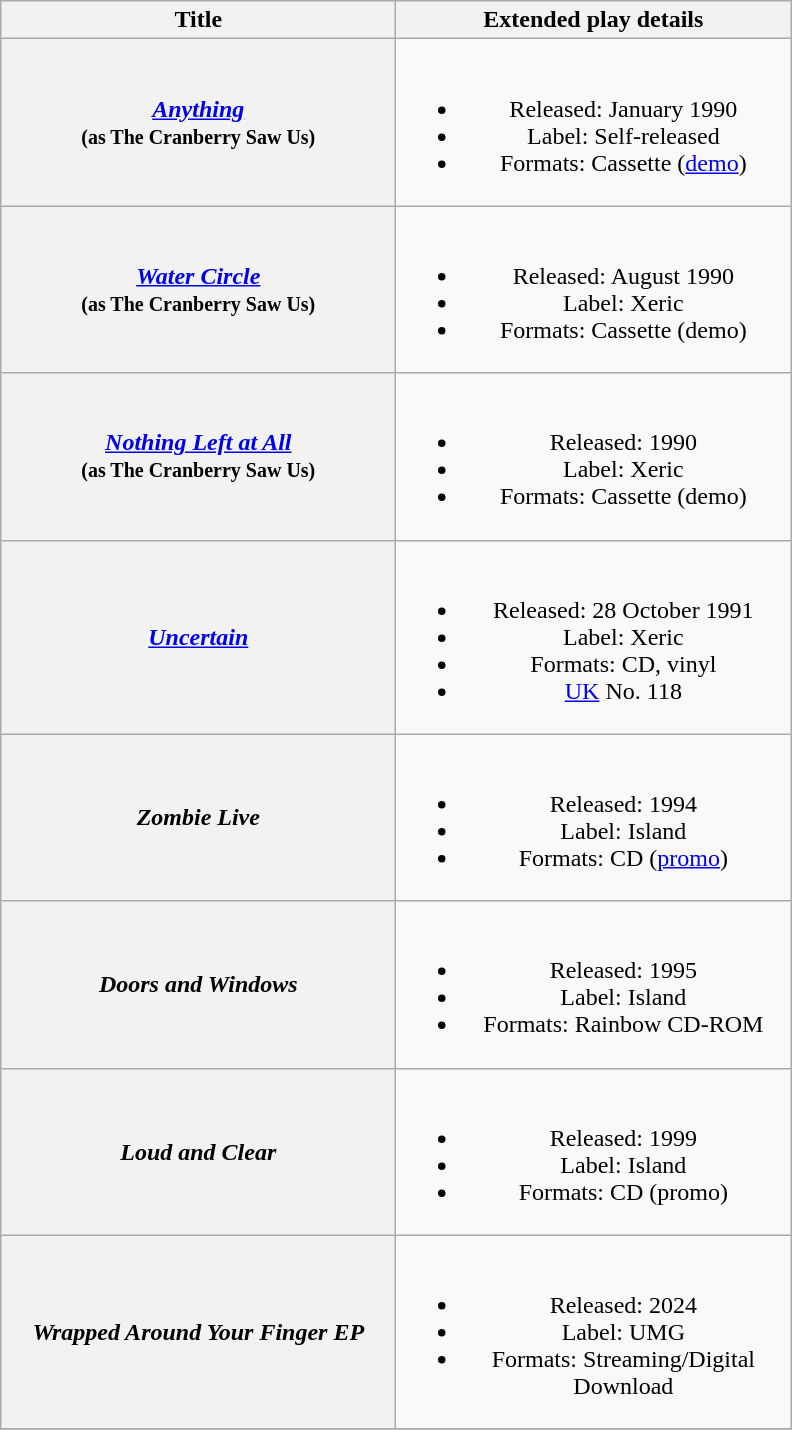<table class="wikitable plainrowheaders" style="text-align:center;">
<tr>
<th scope="col" style="width:16em;">Title</th>
<th scope="col" style="width:16em;">Extended play details</th>
</tr>
<tr>
<th scope="row"><em><a href='#'>Anything</a></em><br><small>(as The Cranberry Saw Us)</small></th>
<td><br><ul><li>Released: January 1990</li><li>Label: Self-released</li><li>Formats: Cassette (<a href='#'>demo</a>)</li></ul></td>
</tr>
<tr>
<th scope="row"><em><a href='#'>Water Circle</a></em><br><small>(as The Cranberry Saw Us)</small></th>
<td><br><ul><li>Released: August 1990</li><li>Label: Xeric</li><li>Formats: Cassette (demo)</li></ul></td>
</tr>
<tr>
<th scope="row"><em><a href='#'>Nothing Left at All</a></em><br><small>(as The Cranberry Saw Us)</small></th>
<td><br><ul><li>Released: 1990</li><li>Label: Xeric</li><li>Formats: Cassette (demo)</li></ul></td>
</tr>
<tr>
<th scope="row"><em><a href='#'>Uncertain</a></em></th>
<td><br><ul><li>Released: 28 October 1991</li><li>Label: Xeric</li><li>Formats: CD, vinyl</li><li><a href='#'>UK</a> No. 118</li></ul></td>
</tr>
<tr>
<th scope="row"><em>Zombie Live</em></th>
<td><br><ul><li>Released: 1994</li><li>Label: Island</li><li>Formats: CD (<a href='#'>promo</a>)</li></ul></td>
</tr>
<tr>
<th scope="row"><em>Doors and Windows</em></th>
<td><br><ul><li>Released: 1995</li><li>Label: Island</li><li>Formats: Rainbow CD-ROM</li></ul></td>
</tr>
<tr>
<th scope="row"><em>Loud and Clear</em></th>
<td><br><ul><li>Released: 1999</li><li>Label: Island</li><li>Formats: CD (promo)</li></ul></td>
</tr>
<tr>
<th scope="row"><em>Wrapped Around Your Finger EP</em></th>
<td><br><ul><li>Released: 2024</li><li>Label: UMG</li><li>Formats: Streaming/Digital Download</li></ul></td>
</tr>
<tr>
</tr>
</table>
